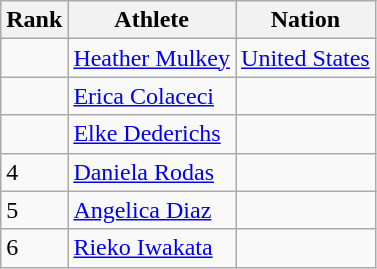<table class="wikitable sortable" style="text-align:left">
<tr>
<th scope=col>Rank</th>
<th scope=col>Athlete</th>
<th scope=col>Nation</th>
</tr>
<tr>
<td></td>
<td align=left><a href='#'>Heather Mulkey</a></td>
<td> <a href='#'>United States</a></td>
</tr>
<tr>
<td></td>
<td align=left><a href='#'>Erica Colaceci</a></td>
<td></td>
</tr>
<tr>
<td></td>
<td align=left><a href='#'>Elke Dederichs</a></td>
<td></td>
</tr>
<tr>
<td>4</td>
<td align=left><a href='#'>Daniela Rodas</a></td>
<td></td>
</tr>
<tr>
<td>5</td>
<td align=left><a href='#'>Angelica Diaz</a></td>
<td></td>
</tr>
<tr>
<td>6</td>
<td align=left><a href='#'>Rieko Iwakata</a></td>
<td></td>
</tr>
</table>
